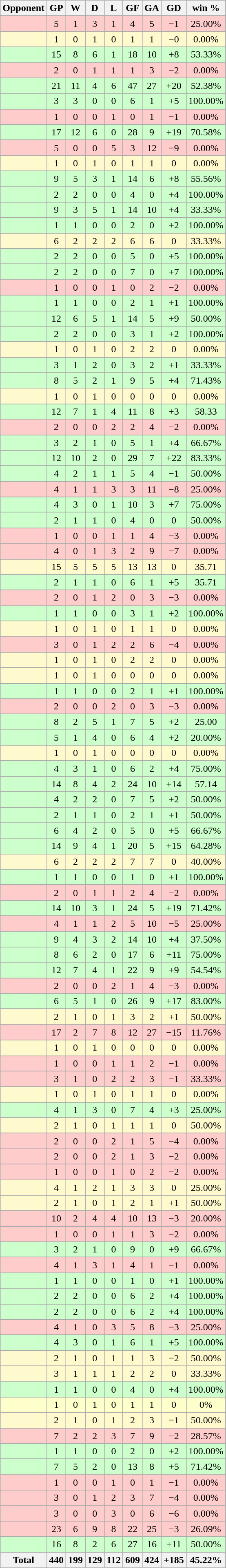<table class="wikitable sortable" style="text-align:center;">
<tr>
<th>Opponent</th>
<th>GP</th>
<th>W</th>
<th>D</th>
<th>L</th>
<th>GF</th>
<th>GA</th>
<th>GD</th>
<th>win %</th>
</tr>
<tr>
</tr>
<tr bgcolor=FFCCCC>
<td style="text-align:left;"></td>
<td>5</td>
<td>1</td>
<td>3</td>
<td>1</td>
<td>4</td>
<td>5</td>
<td>−1</td>
<td>25.00%</td>
</tr>
<tr>
</tr>
<tr bgcolor=FFFACD>
<td style=text-align:left;"></td>
<td>1</td>
<td>0</td>
<td>1</td>
<td>0</td>
<td>1</td>
<td>1</td>
<td>−0</td>
<td>0.00%</td>
</tr>
<tr>
</tr>
<tr bgcolor=CCFFCC>
<td style="text-align:left;"></td>
<td>15</td>
<td>8</td>
<td>6</td>
<td>1</td>
<td>18</td>
<td>10</td>
<td>+8</td>
<td>53.33%</td>
</tr>
<tr>
</tr>
<tr bgcolor=FFCCCC>
<td style="text-align:left;"></td>
<td>2</td>
<td>0</td>
<td>1</td>
<td>1</td>
<td>1</td>
<td>3</td>
<td>−2</td>
<td>0.00%</td>
</tr>
<tr>
</tr>
<tr bgcolor=CCFFCC>
<td style="text-align:left;"></td>
<td>21</td>
<td>11</td>
<td>4</td>
<td>6</td>
<td>47</td>
<td>27</td>
<td>+20</td>
<td>52.38%</td>
</tr>
<tr>
</tr>
<tr bgcolor=CCFFCC>
<td style="text-align:left;"></td>
<td>3</td>
<td>3</td>
<td>0</td>
<td>0</td>
<td>6</td>
<td>1</td>
<td>+5</td>
<td>100.00%</td>
</tr>
<tr>
</tr>
<tr bgcolor=FFCCCC>
<td style="text-align:left;"></td>
<td>1</td>
<td>0</td>
<td>0</td>
<td>1</td>
<td>0</td>
<td>1</td>
<td>−1</td>
<td>0.00%</td>
</tr>
<tr>
</tr>
<tr bgcolor=CCFFCC>
<td style="text-align:left;"></td>
<td>17</td>
<td>12</td>
<td>6</td>
<td>0</td>
<td>28</td>
<td>9</td>
<td>+19</td>
<td>70.58%</td>
</tr>
<tr>
</tr>
<tr bgcolor=FFCCCC>
<td style="text-align:left;"></td>
<td>5</td>
<td>0</td>
<td>0</td>
<td>5</td>
<td>3</td>
<td>12</td>
<td>−9</td>
<td>0.00%</td>
</tr>
<tr>
</tr>
<tr bgcolor=FFFACD>
<td style="text-align:left;"></td>
<td>1</td>
<td>0</td>
<td>1</td>
<td>0</td>
<td>1</td>
<td>1</td>
<td>0</td>
<td>0.00%</td>
</tr>
<tr>
</tr>
<tr bgcolor=CCFFCC>
<td style="text-align:left;"></td>
<td>9</td>
<td>5</td>
<td>3</td>
<td>1</td>
<td>14</td>
<td>6</td>
<td>+8</td>
<td>55.56%</td>
</tr>
<tr>
</tr>
<tr bgcolor=CCFFCC>
<td style="text-align:left;"></td>
<td>2</td>
<td>2</td>
<td>0</td>
<td>0</td>
<td>4</td>
<td>0</td>
<td>+4</td>
<td>100.00%</td>
</tr>
<tr>
</tr>
<tr bgcolor=CCFFCC>
<td style="text-align:left;"></td>
<td>9</td>
<td>3</td>
<td>5</td>
<td>1</td>
<td>14</td>
<td>10</td>
<td>+4</td>
<td>33.33%</td>
</tr>
<tr>
</tr>
<tr bgcolor=CCFFCC>
<td style="text-align:left;"></td>
<td>1</td>
<td>1</td>
<td>0</td>
<td>0</td>
<td>2</td>
<td>0</td>
<td>+2</td>
<td>100.00%</td>
</tr>
<tr>
</tr>
<tr bgcolor=FFFACD>
<td style="text-align:left;"></td>
<td>6</td>
<td>2</td>
<td>2</td>
<td>2</td>
<td>6</td>
<td>6</td>
<td>0</td>
<td>33.33%</td>
</tr>
<tr>
</tr>
<tr bgcolor=CCFFCC>
<td style="text-align:left;"></td>
<td>2</td>
<td>2</td>
<td>0</td>
<td>0</td>
<td>5</td>
<td>0</td>
<td>+5</td>
<td>100.00%</td>
</tr>
<tr>
</tr>
<tr bgcolor=CCFFCC>
<td style="text-align:left;"></td>
<td>2</td>
<td>2</td>
<td>0</td>
<td>0</td>
<td>7</td>
<td>0</td>
<td>+7</td>
<td>100.00%</td>
</tr>
<tr>
</tr>
<tr bgcolor=FFCCCC>
<td style="text-align:left;"></td>
<td>1</td>
<td>0</td>
<td>0</td>
<td>1</td>
<td>0</td>
<td>2</td>
<td>−2</td>
<td>0.00%</td>
</tr>
<tr>
</tr>
<tr bgcolor=CCFFCC>
<td style="text-align:left;"></td>
<td>1</td>
<td>1</td>
<td>0</td>
<td>0</td>
<td>2</td>
<td>1</td>
<td>+1</td>
<td>100.00%</td>
</tr>
<tr>
</tr>
<tr bgcolor=CCFFCC>
<td style="text-align:left;"></td>
<td>12</td>
<td>6</td>
<td>5</td>
<td>1</td>
<td>14</td>
<td>5</td>
<td>+9</td>
<td>50.00%</td>
</tr>
<tr>
</tr>
<tr bgcolor=CCFFCC>
<td style="text-align:left;"></td>
<td>2</td>
<td>2</td>
<td>0</td>
<td>0</td>
<td>3</td>
<td>1</td>
<td>+2</td>
<td>100.00%</td>
</tr>
<tr>
</tr>
<tr bgcolor=FFFACD>
<td style="text-align:left;"></td>
<td>1</td>
<td>0</td>
<td>1</td>
<td>0</td>
<td>2</td>
<td>2</td>
<td>0</td>
<td>0.00%</td>
</tr>
<tr>
</tr>
<tr bgcolor=CCFFCC>
<td style="text-align:left;"></td>
<td>3</td>
<td>1</td>
<td>2</td>
<td>0</td>
<td>3</td>
<td>2</td>
<td>+1</td>
<td>33.33%</td>
</tr>
<tr>
</tr>
<tr bgcolor=CCFFCC>
<td style="text-align:left;"></td>
<td>8</td>
<td>5</td>
<td>2</td>
<td>1</td>
<td>9</td>
<td>5</td>
<td>+4</td>
<td>71.43%</td>
</tr>
<tr>
</tr>
<tr bgcolor=FFFACD>
<td style="text-align:left;"></td>
<td>1</td>
<td>0</td>
<td>1</td>
<td>0</td>
<td>0</td>
<td>0</td>
<td>0</td>
<td>0.00%</td>
</tr>
<tr>
</tr>
<tr bgcolor=CCFFCC>
<td style="text-align:left;"></td>
<td>12</td>
<td>7</td>
<td>1</td>
<td>4</td>
<td>11</td>
<td>8</td>
<td>+3</td>
<td>58.33</td>
</tr>
<tr>
</tr>
<tr bgcolor=FFCCCC>
<td style="text-align:left;"></td>
<td>2</td>
<td>0</td>
<td>0</td>
<td>2</td>
<td>2</td>
<td>4</td>
<td>−2</td>
<td>0.00%</td>
</tr>
<tr>
</tr>
<tr bgcolor=CCFFCC>
<td style="text-align:left;"></td>
<td>3</td>
<td>2</td>
<td>1</td>
<td>0</td>
<td>5</td>
<td>1</td>
<td>+4</td>
<td>66.67%</td>
</tr>
<tr>
</tr>
<tr bgcolor=CCFFCC>
<td style="text-align:left;"></td>
<td>12</td>
<td>10</td>
<td>2</td>
<td>0</td>
<td>29</td>
<td>7</td>
<td>+22</td>
<td>83.33%</td>
</tr>
<tr>
</tr>
<tr bgcolor=CCFFCC>
<td style="text-align:left;"></td>
<td>4</td>
<td>2</td>
<td>1</td>
<td>1</td>
<td>5</td>
<td>4</td>
<td>−1</td>
<td>50.00%</td>
</tr>
<tr>
</tr>
<tr bgcolor=FFCCCC>
<td style="text-align:left;"></td>
<td>4</td>
<td>1</td>
<td>1</td>
<td>3</td>
<td>3</td>
<td>11</td>
<td>−8</td>
<td>25.00%</td>
</tr>
<tr>
</tr>
<tr bgcolor=CCFFCC>
<td style="text-align:left;"></td>
<td>4</td>
<td>3</td>
<td>0</td>
<td>1</td>
<td>10</td>
<td>3</td>
<td>+7</td>
<td>75.00%</td>
</tr>
<tr>
</tr>
<tr bgcolor=CCFFCC>
<td style="text-align:left;"></td>
<td>2</td>
<td>1</td>
<td>1</td>
<td>0</td>
<td>4</td>
<td>0</td>
<td>0</td>
<td>50.00%</td>
</tr>
<tr>
</tr>
<tr bgcolor=FFCCCC>
<td style="text-align:left;"></td>
<td>1</td>
<td>0</td>
<td>0</td>
<td>1</td>
<td>1</td>
<td>4</td>
<td>−3</td>
<td>0.00%</td>
</tr>
<tr>
</tr>
<tr bgcolor=FFCCCC>
<td style="text-align:left;"></td>
<td>4</td>
<td>0</td>
<td>1</td>
<td>3</td>
<td>2</td>
<td>9</td>
<td>−7</td>
<td>0.00%</td>
</tr>
<tr>
</tr>
<tr bgcolor=FFFACD>
<td style="text-align:left;"></td>
<td>15</td>
<td>5</td>
<td>5</td>
<td>5</td>
<td>13</td>
<td>13</td>
<td>0</td>
<td>35.71</td>
</tr>
<tr>
</tr>
<tr bgcolor=CCFFCC>
<td style="text-align:left;"></td>
<td>2</td>
<td>1</td>
<td>1</td>
<td>0</td>
<td>6</td>
<td>1</td>
<td>+5</td>
<td>35.71</td>
</tr>
<tr>
</tr>
<tr bgcolor=FFCCCC>
<td style="text-align:left;"></td>
<td>2</td>
<td>0</td>
<td>1</td>
<td>2</td>
<td>0</td>
<td>3</td>
<td>−3</td>
<td>0.00%</td>
</tr>
<tr>
</tr>
<tr bgcolor=CCFFCC>
<td style="text-align:left;"></td>
<td>1</td>
<td>1</td>
<td>0</td>
<td>0</td>
<td>3</td>
<td>1</td>
<td>+2</td>
<td>100.00%</td>
</tr>
<tr>
</tr>
<tr bgcolor=FFFACD>
<td style="text-align:left;"></td>
<td>1</td>
<td>0</td>
<td>1</td>
<td>0</td>
<td>1</td>
<td>1</td>
<td>0</td>
<td>0.00%</td>
</tr>
<tr>
</tr>
<tr bgcolor=FFCCCC>
<td style="text-align:left;"></td>
<td>3</td>
<td>0</td>
<td>1</td>
<td>2</td>
<td>2</td>
<td>6</td>
<td>−4</td>
<td>0.00%</td>
</tr>
<tr>
</tr>
<tr bgcolor=FFFACD>
<td style="text-align:left;"></td>
<td>1</td>
<td>0</td>
<td>1</td>
<td>0</td>
<td>2</td>
<td>2</td>
<td>0</td>
<td>0.00%</td>
</tr>
<tr>
</tr>
<tr bgcolor=FFFACD>
<td style="text-align:left;"></td>
<td>1</td>
<td>0</td>
<td>1</td>
<td>0</td>
<td>0</td>
<td>0</td>
<td>0</td>
<td>0.00%</td>
</tr>
<tr>
</tr>
<tr bgcolor=CCFFCC>
<td style="text-align:left;"></td>
<td>1</td>
<td>1</td>
<td>0</td>
<td>0</td>
<td>2</td>
<td>1</td>
<td>+1</td>
<td>100.00%</td>
</tr>
<tr>
</tr>
<tr bgcolor=FFCCCC>
<td style="text-align:left;"></td>
<td>2</td>
<td>0</td>
<td>0</td>
<td>2</td>
<td>0</td>
<td>3</td>
<td>−3</td>
<td>0.00%</td>
</tr>
<tr>
</tr>
<tr bgcolor=CCFFCC>
<td style="text-align:left;"></td>
<td>8</td>
<td>2</td>
<td>5</td>
<td>1</td>
<td>7</td>
<td>5</td>
<td>+2</td>
<td>25.00</td>
</tr>
<tr>
</tr>
<tr bgcolor=CCFFCC>
<td style="text-align:left;"></td>
<td>5</td>
<td>1</td>
<td>4</td>
<td>0</td>
<td>6</td>
<td>4</td>
<td>+2</td>
<td>20.00%</td>
</tr>
<tr>
</tr>
<tr bgcolor=FFFACD>
<td style="text-align:left;"></td>
<td>1</td>
<td>0</td>
<td>1</td>
<td>0</td>
<td>0</td>
<td>0</td>
<td>0</td>
<td>0.00%</td>
</tr>
<tr>
</tr>
<tr bgcolor=CCFFCC>
<td style="text-align:left;"></td>
<td>4</td>
<td>3</td>
<td>1</td>
<td>0</td>
<td>6</td>
<td>2</td>
<td>+4</td>
<td>75.00%</td>
</tr>
<tr>
</tr>
<tr bgcolor=CCFFCC>
<td style="text-align:left;"></td>
<td>14</td>
<td>8</td>
<td>4</td>
<td>2</td>
<td>24</td>
<td>10</td>
<td>+14</td>
<td>57.14</td>
</tr>
<tr>
</tr>
<tr bgcolor=CCFFCC>
<td style="text-align:left;"></td>
<td>4</td>
<td>2</td>
<td>2</td>
<td>0</td>
<td>7</td>
<td>5</td>
<td>+2</td>
<td>50.00%</td>
</tr>
<tr>
</tr>
<tr bgcolor=CCFFCC>
<td style="text-align:left;"></td>
<td>2</td>
<td>1</td>
<td>1</td>
<td>0</td>
<td>2</td>
<td>1</td>
<td>+1</td>
<td>50.00%</td>
</tr>
<tr>
</tr>
<tr bgcolor=CCFFCC>
<td style="text-align:left;"></td>
<td>6</td>
<td>4</td>
<td>2</td>
<td>0</td>
<td>5</td>
<td>0</td>
<td>+5</td>
<td>66.67%</td>
</tr>
<tr>
</tr>
<tr bgcolor=CCFFCC>
<td style="text-align:left;"></td>
<td>14</td>
<td>9</td>
<td>4</td>
<td>1</td>
<td>20</td>
<td>5</td>
<td>+15</td>
<td>64.28%</td>
</tr>
<tr>
</tr>
<tr bgcolor=FFFACD>
<td style="text-align:left;"></td>
<td>6</td>
<td>2</td>
<td>2</td>
<td>2</td>
<td>7</td>
<td>7</td>
<td>0</td>
<td>40.00%</td>
</tr>
<tr>
</tr>
<tr bgcolor=CCFFCC>
<td style="text-align:left;"></td>
<td>1</td>
<td>1</td>
<td>0</td>
<td>0</td>
<td>1</td>
<td>0</td>
<td>+1</td>
<td>100.00%</td>
</tr>
<tr>
</tr>
<tr bgcolor=FFCCCC>
<td style="text-align:left;"></td>
<td>2</td>
<td>0</td>
<td>1</td>
<td>1</td>
<td>2</td>
<td>4</td>
<td>−2</td>
<td>0.00%</td>
</tr>
<tr>
</tr>
<tr bgcolor=CCFFCC>
<td style="text-align:left;"></td>
<td>14</td>
<td>10</td>
<td>3</td>
<td>1</td>
<td>24</td>
<td>5</td>
<td>+19</td>
<td>71.42%</td>
</tr>
<tr>
</tr>
<tr bgcolor=FFCCCC>
<td style="text-align:left;"></td>
<td>4</td>
<td>1</td>
<td>1</td>
<td>2</td>
<td>5</td>
<td>10</td>
<td>−5</td>
<td>25.00%</td>
</tr>
<tr>
</tr>
<tr bgcolor=CCFFCC>
<td style="text-align:left;"></td>
<td>9</td>
<td>4</td>
<td>3</td>
<td>2</td>
<td>14</td>
<td>10</td>
<td>+4</td>
<td>37.50%</td>
</tr>
<tr>
</tr>
<tr bgcolor=CCFFCC>
<td style="text-align:left;"></td>
<td>8</td>
<td>6</td>
<td>2</td>
<td>0</td>
<td>17</td>
<td>6</td>
<td>+11</td>
<td>75.00%</td>
</tr>
<tr>
</tr>
<tr bgcolor=CCFFCC>
<td style="text-align:left;"></td>
<td>12</td>
<td>7</td>
<td>4</td>
<td>1</td>
<td>22</td>
<td>9</td>
<td>+9</td>
<td>54.54%</td>
</tr>
<tr>
</tr>
<tr bgcolor=FFCCCC>
<td style="text-align:left;"></td>
<td>2</td>
<td>0</td>
<td>0</td>
<td>2</td>
<td>1</td>
<td>4</td>
<td>−3</td>
<td>0.00%</td>
</tr>
<tr>
</tr>
<tr bgcolor=CCFFCC>
<td style="text-align:left;"></td>
<td>6</td>
<td>5</td>
<td>1</td>
<td>0</td>
<td>26</td>
<td>9</td>
<td>+17</td>
<td>83.00%</td>
</tr>
<tr>
</tr>
<tr bgcolor=FFFACD>
<td style="text-align:left;"></td>
<td>2</td>
<td>1</td>
<td>0</td>
<td>1</td>
<td>3</td>
<td>2</td>
<td>+1</td>
<td>50.00%</td>
</tr>
<tr>
</tr>
<tr bgcolor=FFCCCC>
<td style="text-align:left;"></td>
<td>17</td>
<td>2</td>
<td>7</td>
<td>8</td>
<td>12</td>
<td>27</td>
<td>−15</td>
<td>11.76%</td>
</tr>
<tr>
</tr>
<tr bgcolor=FFFACD>
<td style="text-align:left;"></td>
<td>1</td>
<td>0</td>
<td>1</td>
<td>0</td>
<td>0</td>
<td>0</td>
<td>0</td>
<td>0.00%</td>
</tr>
<tr>
</tr>
<tr bgcolor=FFCCCC>
<td style="text-align:left;"></td>
<td>1</td>
<td>0</td>
<td>0</td>
<td>1</td>
<td>1</td>
<td>2</td>
<td>−1</td>
<td>0.00%</td>
</tr>
<tr>
</tr>
<tr bgcolor=FFCCCC>
<td style="text-align:left;"></td>
<td>3</td>
<td>1</td>
<td>0</td>
<td>2</td>
<td>2</td>
<td>3</td>
<td>−1</td>
<td>33.33%</td>
</tr>
<tr>
</tr>
<tr bgcolor=FFFACD>
<td style="text-align:left;"></td>
<td>1</td>
<td>0</td>
<td>1</td>
<td>0</td>
<td>1</td>
<td>1</td>
<td>0</td>
<td>0.00%</td>
</tr>
<tr>
</tr>
<tr bgcolor=CCFFCC>
<td style="text-align:left;"></td>
<td>4</td>
<td>1</td>
<td>3</td>
<td>0</td>
<td>7</td>
<td>4</td>
<td>+3</td>
<td>25.00%</td>
</tr>
<tr>
</tr>
<tr bgcolor=FFFACD>
<td style="text-align:left;"></td>
<td>2</td>
<td>1</td>
<td>0</td>
<td>1</td>
<td>1</td>
<td>1</td>
<td>0</td>
<td>50.00%</td>
</tr>
<tr>
</tr>
<tr bgcolor=FFCCCC>
<td style="text-align:left;"></td>
<td>2</td>
<td>0</td>
<td>0</td>
<td>2</td>
<td>1</td>
<td>5</td>
<td>−4</td>
<td>0.00%</td>
</tr>
<tr>
</tr>
<tr bgcolor=FFCCCC>
<td style="text-align:left;"></td>
<td>2</td>
<td>0</td>
<td>0</td>
<td>2</td>
<td>1</td>
<td>3</td>
<td>−2</td>
<td>0.00%</td>
</tr>
<tr>
</tr>
<tr bgcolor=FFCCCC>
<td style="text-align:left;"></td>
<td>1</td>
<td>0</td>
<td>0</td>
<td>1</td>
<td>0</td>
<td>2</td>
<td>−2</td>
<td>0.00%</td>
</tr>
<tr>
</tr>
<tr bgcolor=FFFACD>
<td style="text-align:left;"></td>
<td>4</td>
<td>1</td>
<td>2</td>
<td>1</td>
<td>3</td>
<td>3</td>
<td>0</td>
<td>25.00%</td>
</tr>
<tr>
</tr>
<tr bgcolor=FFFACD>
<td style="text-align:left;"></td>
<td>2</td>
<td>1</td>
<td>0</td>
<td>1</td>
<td>2</td>
<td>1</td>
<td>+1</td>
<td>50.00%</td>
</tr>
<tr>
</tr>
<tr bgcolor=FFCCCC>
<td style="text-align:left;"></td>
<td>10</td>
<td>2</td>
<td>4</td>
<td>4</td>
<td>10</td>
<td>13</td>
<td>−3</td>
<td>20.00%</td>
</tr>
<tr>
</tr>
<tr bgcolor=FFCCCC>
<td style="text-align:left;"></td>
<td>1</td>
<td>0</td>
<td>0</td>
<td>1</td>
<td>1</td>
<td>3</td>
<td>−2</td>
<td>0.00%</td>
</tr>
<tr>
</tr>
<tr bgcolor=CCFFCC>
<td style="text-align:left;"></td>
<td>3</td>
<td>2</td>
<td>1</td>
<td>0</td>
<td>9</td>
<td>0</td>
<td>+9</td>
<td>66.67%</td>
</tr>
<tr>
</tr>
<tr bgcolor=FFCCCC>
<td style="text-align:left;"></td>
<td>4</td>
<td>1</td>
<td>3</td>
<td>1</td>
<td>4</td>
<td>1</td>
<td>−1</td>
<td>0.00%</td>
</tr>
<tr>
</tr>
<tr bgcolor=CCFFCC>
<td style="text-align:left;"></td>
<td>1</td>
<td>1</td>
<td>0</td>
<td>0</td>
<td>1</td>
<td>0</td>
<td>+1</td>
<td>100.00%</td>
</tr>
<tr>
</tr>
<tr bgcolor=CCFFCC>
<td style="text-align:left;"></td>
<td>2</td>
<td>2</td>
<td>0</td>
<td>0</td>
<td>6</td>
<td>2</td>
<td>+4</td>
<td>100.00%</td>
</tr>
<tr>
</tr>
<tr bgcolor=CCFFCC>
<td style="text-align:left;"></td>
<td>2</td>
<td>2</td>
<td>0</td>
<td>0</td>
<td>6</td>
<td>2</td>
<td>+4</td>
<td>100.00%</td>
</tr>
<tr>
</tr>
<tr bgcolor=FFCCCC>
<td style="text-align:left;"></td>
<td>4</td>
<td>1</td>
<td>0</td>
<td>3</td>
<td>5</td>
<td>8</td>
<td>−3</td>
<td>25.00%</td>
</tr>
<tr>
</tr>
<tr bgcolor=CCFFCC>
<td style="text-align:left;"></td>
<td>4</td>
<td>3</td>
<td>0</td>
<td>1</td>
<td>6</td>
<td>1</td>
<td>+5</td>
<td>100.00%</td>
</tr>
<tr>
</tr>
<tr bgcolor=FFFACD>
<td style="text-align:left;"></td>
<td>2</td>
<td>1</td>
<td>0</td>
<td>1</td>
<td>1</td>
<td>3</td>
<td>−2</td>
<td>50.00%</td>
</tr>
<tr>
</tr>
<tr bgcolor=FFFACD>
<td style="text-align:left;"></td>
<td>3</td>
<td>1</td>
<td>1</td>
<td>1</td>
<td>2</td>
<td>2</td>
<td>0</td>
<td>33.33%</td>
</tr>
<tr>
</tr>
<tr bgcolor=CCFFCC>
<td style="text-align:left;"></td>
<td>1</td>
<td>1</td>
<td>0</td>
<td>0</td>
<td>4</td>
<td>0</td>
<td>+4</td>
<td>100.00%</td>
</tr>
<tr>
</tr>
<tr bgcolor=FFFFCC>
<td style="text-align:left;"></td>
<td>1</td>
<td>0</td>
<td>1</td>
<td>0</td>
<td>1</td>
<td>1</td>
<td>0</td>
<td>0%</td>
</tr>
<tr>
</tr>
<tr bgcolor=FFFACD>
<td style="text-align:left;"></td>
<td>2</td>
<td>1</td>
<td>0</td>
<td>1</td>
<td>2</td>
<td>3</td>
<td>−1</td>
<td>50.00%</td>
</tr>
<tr>
</tr>
<tr bgcolor=FFCCCC>
<td style="text-align:left;"></td>
<td>7</td>
<td>2</td>
<td>2</td>
<td>3</td>
<td>7</td>
<td>9</td>
<td>−2</td>
<td>28.57%</td>
</tr>
<tr>
</tr>
<tr bgcolor=CCFFCC>
<td style="text-align:left;"></td>
<td>1</td>
<td>1</td>
<td>0</td>
<td>0</td>
<td>2</td>
<td>0</td>
<td>+2</td>
<td>100.00%</td>
</tr>
<tr>
</tr>
<tr bgcolor=CCFFCC>
<td style="text-align:left;"></td>
<td>7</td>
<td>5</td>
<td>2</td>
<td>0</td>
<td>13</td>
<td>8</td>
<td>+5</td>
<td>71.42%</td>
</tr>
<tr>
</tr>
<tr bgcolor=FFCCCC>
<td style="text-align:left;"></td>
<td>1</td>
<td>0</td>
<td>0</td>
<td>1</td>
<td>0</td>
<td>1</td>
<td>−1</td>
<td>0.00%</td>
</tr>
<tr>
</tr>
<tr bgcolor=FFCCCC>
<td style="text-align:left;"></td>
<td>3</td>
<td>0</td>
<td>1</td>
<td>2</td>
<td>3</td>
<td>7</td>
<td>−4</td>
<td>0.00%</td>
</tr>
<tr>
</tr>
<tr bgcolor=FFCCCC>
<td style="text-align:left;"></td>
<td>3</td>
<td>0</td>
<td>0</td>
<td>3</td>
<td>0</td>
<td>6</td>
<td>−6</td>
<td>0.00%</td>
</tr>
<tr>
</tr>
<tr bgcolor=FFCCCC>
<td style="text-align:left;"></td>
<td>23</td>
<td>6</td>
<td>9</td>
<td>8</td>
<td>22</td>
<td>25</td>
<td>−3</td>
<td>26.09%</td>
</tr>
<tr>
</tr>
<tr bgcolor=CCFFCC>
<td style="text-align:left;"></td>
<td>16</td>
<td>8</td>
<td>2</td>
<td>6</td>
<td>27</td>
<td>16</td>
<td>+11</td>
<td>50.00%</td>
</tr>
<tr class="sortbottom">
<th>Total</th>
<th>440</th>
<th>199</th>
<th>129</th>
<th>112</th>
<th>609</th>
<th>424</th>
<th>+185</th>
<th>45.22%</th>
</tr>
</table>
